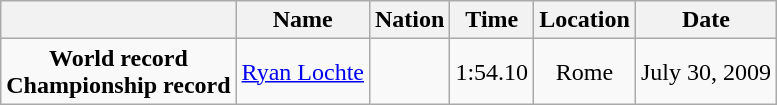<table class=wikitable style=text-align:center>
<tr>
<th></th>
<th>Name</th>
<th>Nation</th>
<th>Time</th>
<th>Location</th>
<th>Date</th>
</tr>
<tr>
<td><strong>World record</strong> <br> <strong>Championship record</strong></td>
<td><a href='#'>Ryan Lochte</a></td>
<td></td>
<td align=left>1:54.10</td>
<td>Rome</td>
<td>July 30, 2009</td>
</tr>
</table>
